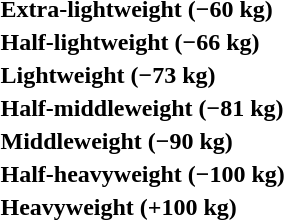<table>
<tr>
<th rowspan=2 style="text-align:left;">Extra-lightweight (−60 kg)</th>
<td rowspan=2></td>
<td rowspan=2></td>
<td></td>
</tr>
<tr>
<td></td>
</tr>
<tr>
<th rowspan=2 style="text-align:left;">Half-lightweight (−66 kg)</th>
<td rowspan=2></td>
<td rowspan=2></td>
<td></td>
</tr>
<tr>
<td></td>
</tr>
<tr>
<th rowspan=2 style="text-align:left;">Lightweight (−73 kg)</th>
<td rowspan=2></td>
<td rowspan=2></td>
<td></td>
</tr>
<tr>
<td></td>
</tr>
<tr>
<th rowspan=2 style="text-align:left;">Half-middleweight (−81 kg)</th>
<td rowspan=2></td>
<td rowspan=2></td>
<td></td>
</tr>
<tr>
<td></td>
</tr>
<tr>
<th rowspan=2 style="text-align:left;">Middleweight (−90 kg)</th>
<td rowspan=2></td>
<td rowspan=2></td>
<td></td>
</tr>
<tr>
<td></td>
</tr>
<tr>
<th rowspan=2 style="text-align:left;">Half-heavyweight (−100 kg)</th>
<td rowspan=2></td>
<td rowspan=2></td>
<td></td>
</tr>
<tr>
<td></td>
</tr>
<tr>
<th rowspan=2 style="text-align:left;">Heavyweight (+100 kg)</th>
<td rowspan=2></td>
<td rowspan=2></td>
<td></td>
</tr>
<tr>
<td></td>
</tr>
</table>
